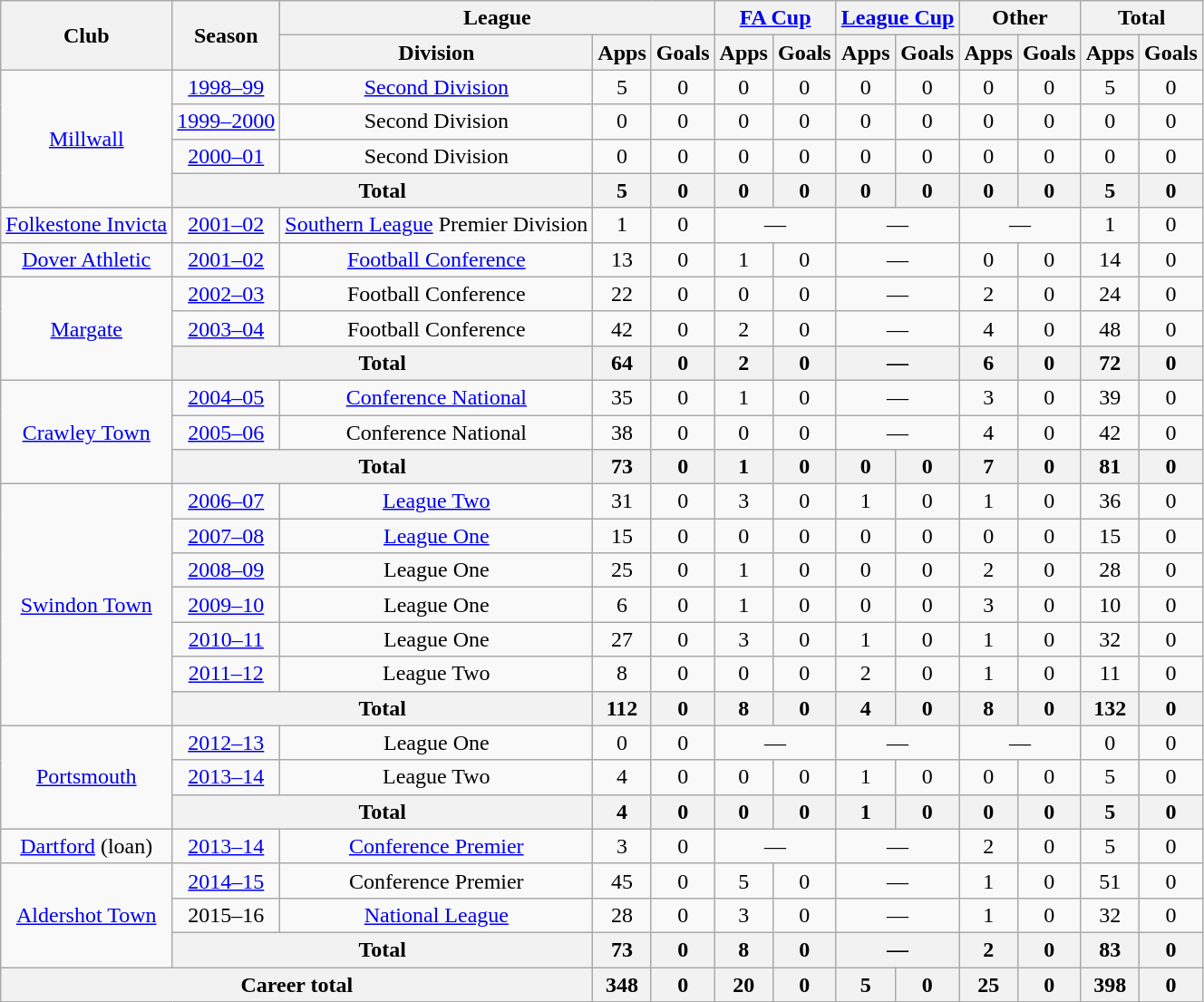<table class="wikitable" style="text-align: center;">
<tr>
<th rowspan="2">Club</th>
<th rowspan="2">Season</th>
<th colspan="3">League</th>
<th colspan="2"><a href='#'>FA Cup</a></th>
<th colspan="2"><a href='#'>League Cup</a></th>
<th colspan="2">Other</th>
<th colspan="2">Total</th>
</tr>
<tr>
<th>Division</th>
<th>Apps</th>
<th>Goals</th>
<th>Apps</th>
<th>Goals</th>
<th>Apps</th>
<th>Goals</th>
<th>Apps</th>
<th>Goals</th>
<th>Apps</th>
<th>Goals</th>
</tr>
<tr>
<td rowspan=4><a href='#'>Millwall</a></td>
<td><a href='#'>1998–99</a></td>
<td><a href='#'>Second Division</a></td>
<td>5</td>
<td>0</td>
<td>0</td>
<td>0</td>
<td>0</td>
<td>0</td>
<td>0</td>
<td>0</td>
<td>5</td>
<td>0</td>
</tr>
<tr>
<td><a href='#'>1999–2000</a></td>
<td>Second Division</td>
<td>0</td>
<td>0</td>
<td>0</td>
<td>0</td>
<td>0</td>
<td>0</td>
<td>0</td>
<td>0</td>
<td>0</td>
<td>0</td>
</tr>
<tr>
<td><a href='#'>2000–01</a></td>
<td>Second Division</td>
<td>0</td>
<td>0</td>
<td>0</td>
<td>0</td>
<td>0</td>
<td>0</td>
<td>0</td>
<td>0</td>
<td>0</td>
<td>0</td>
</tr>
<tr>
<th colspan=2>Total</th>
<th>5</th>
<th>0</th>
<th>0</th>
<th>0</th>
<th>0</th>
<th>0</th>
<th>0</th>
<th>0</th>
<th>5</th>
<th>0</th>
</tr>
<tr>
<td><a href='#'>Folkestone Invicta</a></td>
<td><a href='#'>2001–02</a></td>
<td><a href='#'>Southern League</a> Premier Division</td>
<td>1</td>
<td>0</td>
<td colspan=2>—</td>
<td colspan=2>—</td>
<td colspan=2>—</td>
<td>1</td>
<td>0</td>
</tr>
<tr>
<td><a href='#'>Dover Athletic</a></td>
<td><a href='#'>2001–02</a></td>
<td><a href='#'>Football Conference</a></td>
<td>13</td>
<td>0</td>
<td>1</td>
<td>0</td>
<td colspan=2>—</td>
<td>0</td>
<td>0</td>
<td>14</td>
<td>0</td>
</tr>
<tr>
<td rowspan=3><a href='#'>Margate</a></td>
<td><a href='#'>2002–03</a></td>
<td>Football Conference</td>
<td>22</td>
<td>0</td>
<td>0</td>
<td>0</td>
<td colspan=2>—</td>
<td>2</td>
<td>0</td>
<td>24</td>
<td>0</td>
</tr>
<tr>
<td><a href='#'>2003–04</a></td>
<td>Football Conference</td>
<td>42</td>
<td>0</td>
<td>2</td>
<td>0</td>
<td colspan=2>—</td>
<td>4</td>
<td>0</td>
<td>48</td>
<td>0</td>
</tr>
<tr>
<th colspan=2>Total</th>
<th>64</th>
<th>0</th>
<th>2</th>
<th>0</th>
<th colspan=2>—</th>
<th>6</th>
<th>0</th>
<th>72</th>
<th>0</th>
</tr>
<tr>
<td rowspan=3><a href='#'>Crawley Town</a></td>
<td><a href='#'>2004–05</a></td>
<td><a href='#'>Conference National</a></td>
<td>35</td>
<td>0</td>
<td>1</td>
<td>0</td>
<td colspan=2>—</td>
<td>3</td>
<td>0</td>
<td>39</td>
<td>0</td>
</tr>
<tr>
<td><a href='#'>2005–06</a></td>
<td>Conference National</td>
<td>38</td>
<td>0</td>
<td>0</td>
<td>0</td>
<td colspan=2>—</td>
<td>4</td>
<td>0</td>
<td>42</td>
<td>0</td>
</tr>
<tr>
<th colspan=2>Total</th>
<th>73</th>
<th>0</th>
<th>1</th>
<th>0</th>
<th>0</th>
<th>0</th>
<th>7</th>
<th>0</th>
<th>81</th>
<th>0</th>
</tr>
<tr>
<td rowspan=7><a href='#'>Swindon Town</a></td>
<td><a href='#'>2006–07</a></td>
<td><a href='#'>League Two</a></td>
<td>31</td>
<td>0</td>
<td>3</td>
<td>0</td>
<td>1</td>
<td>0</td>
<td>1</td>
<td>0</td>
<td>36</td>
<td>0</td>
</tr>
<tr>
<td><a href='#'>2007–08</a></td>
<td><a href='#'>League One</a></td>
<td>15</td>
<td>0</td>
<td>0</td>
<td>0</td>
<td>0</td>
<td>0</td>
<td>0</td>
<td>0</td>
<td>15</td>
<td>0</td>
</tr>
<tr>
<td><a href='#'>2008–09</a></td>
<td>League One</td>
<td>25</td>
<td>0</td>
<td>1</td>
<td>0</td>
<td>0</td>
<td>0</td>
<td>2</td>
<td>0</td>
<td>28</td>
<td>0</td>
</tr>
<tr>
<td><a href='#'>2009–10</a></td>
<td>League One</td>
<td>6</td>
<td>0</td>
<td>1</td>
<td>0</td>
<td>0</td>
<td>0</td>
<td>3</td>
<td>0</td>
<td>10</td>
<td>0</td>
</tr>
<tr>
<td><a href='#'>2010–11</a></td>
<td>League One</td>
<td>27</td>
<td>0</td>
<td>3</td>
<td>0</td>
<td>1</td>
<td>0</td>
<td>1</td>
<td>0</td>
<td>32</td>
<td>0</td>
</tr>
<tr>
<td><a href='#'>2011–12</a></td>
<td>League Two</td>
<td>8</td>
<td>0</td>
<td>0</td>
<td>0</td>
<td>2</td>
<td>0</td>
<td>1</td>
<td>0</td>
<td>11</td>
<td>0</td>
</tr>
<tr>
<th colspan=2>Total</th>
<th>112</th>
<th>0</th>
<th>8</th>
<th>0</th>
<th>4</th>
<th>0</th>
<th>8</th>
<th>0</th>
<th>132</th>
<th>0</th>
</tr>
<tr>
<td rowspan=3><a href='#'>Portsmouth</a></td>
<td><a href='#'>2012–13</a></td>
<td>League One</td>
<td>0</td>
<td>0</td>
<td colspan=2>—</td>
<td colspan=2>—</td>
<td colspan=2>—</td>
<td>0</td>
<td>0</td>
</tr>
<tr>
<td><a href='#'>2013–14</a></td>
<td>League Two</td>
<td>4</td>
<td>0</td>
<td>0</td>
<td>0</td>
<td>1</td>
<td>0</td>
<td>0</td>
<td>0</td>
<td>5</td>
<td>0</td>
</tr>
<tr>
<th colspan=2>Total</th>
<th>4</th>
<th>0</th>
<th>0</th>
<th>0</th>
<th>1</th>
<th>0</th>
<th>0</th>
<th>0</th>
<th>5</th>
<th>0</th>
</tr>
<tr>
<td><a href='#'>Dartford</a> (loan)</td>
<td><a href='#'>2013–14</a></td>
<td><a href='#'>Conference Premier</a></td>
<td>3</td>
<td>0</td>
<td colspan=2>—</td>
<td colspan=2>—</td>
<td>2</td>
<td>0</td>
<td>5</td>
<td>0</td>
</tr>
<tr>
<td rowspan=3><a href='#'>Aldershot Town</a></td>
<td><a href='#'>2014–15</a></td>
<td>Conference Premier</td>
<td>45</td>
<td>0</td>
<td>5</td>
<td>0</td>
<td colspan=2>—</td>
<td>1</td>
<td>0</td>
<td>51</td>
<td>0</td>
</tr>
<tr>
<td>2015–16</td>
<td><a href='#'>National League</a></td>
<td>28</td>
<td>0</td>
<td>3</td>
<td>0</td>
<td colspan=2>—</td>
<td>1</td>
<td>0</td>
<td>32</td>
<td>0</td>
</tr>
<tr>
<th colspan=2>Total</th>
<th>73</th>
<th>0</th>
<th>8</th>
<th>0</th>
<th colspan=2>—</th>
<th>2</th>
<th>0</th>
<th>83</th>
<th>0</th>
</tr>
<tr>
<th colspan=3>Career total</th>
<th>348</th>
<th>0</th>
<th>20</th>
<th>0</th>
<th>5</th>
<th>0</th>
<th>25</th>
<th>0</th>
<th>398</th>
<th>0</th>
</tr>
</table>
